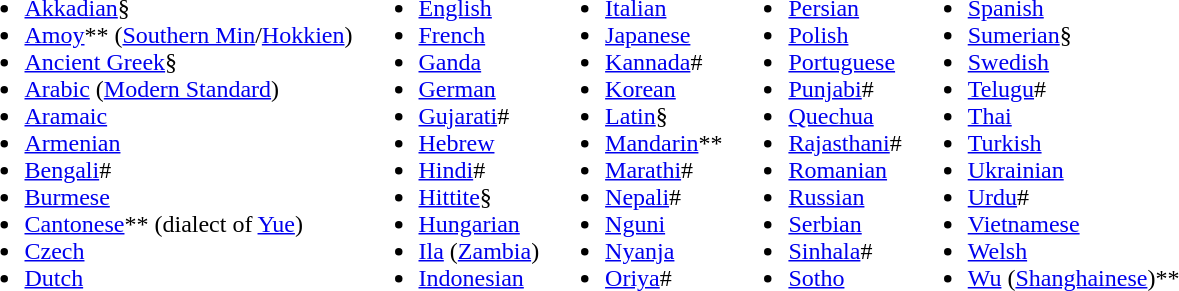<table>
<tr>
<td valign=top><br><ul><li><a href='#'>Akkadian</a>§</li><li><a href='#'>Amoy</a>** (<a href='#'>Southern Min</a>/<a href='#'>Hokkien</a>)</li><li><a href='#'>Ancient Greek</a>§</li><li><a href='#'>Arabic</a> (<a href='#'>Modern Standard</a>)</li><li><a href='#'>Aramaic</a></li><li><a href='#'>Armenian</a></li><li><a href='#'>Bengali</a>#</li><li><a href='#'>Burmese</a></li><li><a href='#'>Cantonese</a>** (dialect of <a href='#'>Yue</a>)</li><li><a href='#'>Czech</a></li><li><a href='#'>Dutch</a></li></ul></td>
<td valign=top><br><ul><li><a href='#'>English</a></li><li><a href='#'>French</a></li><li><a href='#'>Ganda</a></li><li><a href='#'>German</a></li><li><a href='#'>Gujarati</a>#</li><li><a href='#'>Hebrew</a></li><li><a href='#'>Hindi</a>#</li><li><a href='#'>Hittite</a>§</li><li><a href='#'>Hungarian</a></li><li><a href='#'>Ila</a> (<a href='#'>Zambia</a>)</li><li><a href='#'>Indonesian</a></li></ul></td>
<td valign=top><br><ul><li><a href='#'>Italian</a></li><li><a href='#'>Japanese</a></li><li><a href='#'>Kannada</a>#</li><li><a href='#'>Korean</a></li><li><a href='#'>Latin</a>§</li><li><a href='#'>Mandarin</a>**</li><li><a href='#'>Marathi</a>#</li><li><a href='#'>Nepali</a>#</li><li><a href='#'>Nguni</a></li><li><a href='#'>Nyanja</a></li><li><a href='#'>Oriya</a>#</li></ul></td>
<td valign=top><br><ul><li><a href='#'>Persian</a></li><li><a href='#'>Polish</a></li><li><a href='#'>Portuguese</a></li><li><a href='#'>Punjabi</a>#</li><li><a href='#'>Quechua</a></li><li><a href='#'>Rajasthani</a>#</li><li><a href='#'>Romanian</a></li><li><a href='#'>Russian</a></li><li><a href='#'>Serbian</a></li><li><a href='#'>Sinhala</a>#</li><li><a href='#'>Sotho</a></li></ul></td>
<td valign=top><br><ul><li><a href='#'>Spanish</a></li><li><a href='#'>Sumerian</a>§</li><li><a href='#'>Swedish</a></li><li><a href='#'>Telugu</a>#</li><li><a href='#'>Thai</a></li><li><a href='#'>Turkish</a></li><li><a href='#'>Ukrainian</a></li><li><a href='#'>Urdu</a>#</li><li><a href='#'>Vietnamese</a></li><li><a href='#'>Welsh</a></li><li><a href='#'>Wu</a> (<a href='#'>Shanghainese</a>)**</li></ul></td>
</tr>
</table>
